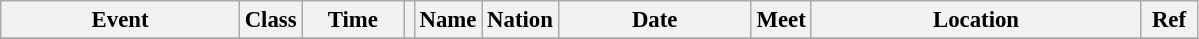<table class="wikitable" style="font-size: 95%;">
<tr>
<th style="width:10em">Event</th>
<th>Class</th>
<th style="width:4em">Time</th>
<th class="unsortable"></th>
<th>Name</th>
<th>Nation</th>
<th style="width:8em">Date</th>
<th>Meet</th>
<th style="width:14em">Location</th>
<th style="width:2em">Ref</th>
</tr>
<tr>
</tr>
</table>
